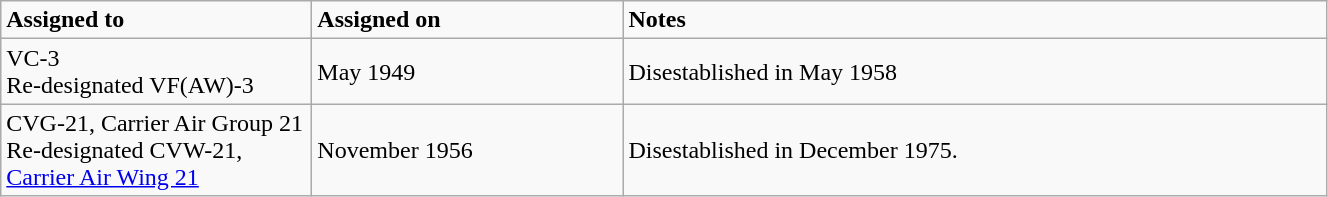<table class="wikitable" style="width: 70%;">
<tr>
<td style="width: 200px;"><strong>Assigned to</strong></td>
<td style="width: 200px;"><strong>Assigned on</strong></td>
<td><strong>Notes</strong></td>
</tr>
<tr>
<td>VC-3<br>Re-designated VF(AW)-3</td>
<td>May 1949</td>
<td>Disestablished in May 1958</td>
</tr>
<tr>
<td>CVG-21, Carrier Air Group 21<br>Re-designated CVW-21, <a href='#'>Carrier Air Wing 21</a></td>
<td>November 1956</td>
<td>Disestablished in December 1975.</td>
</tr>
</table>
